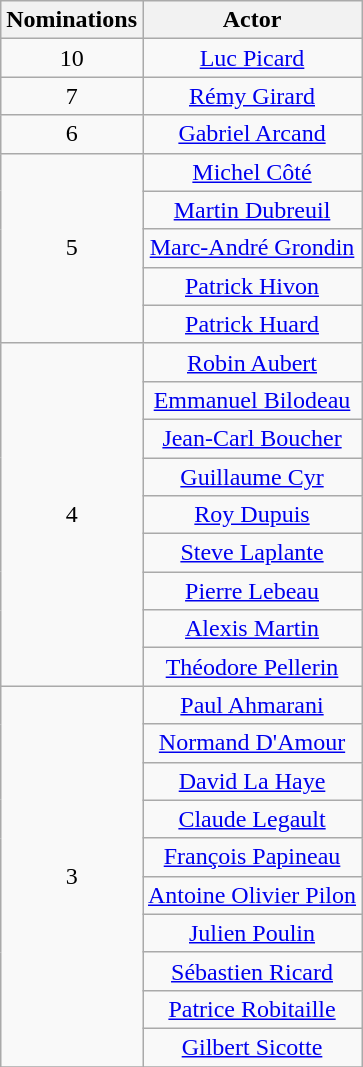<table class="wikitable" style="text-align:center;">
<tr>
<th scope="col" width="13">Nominations</th>
<th scope="col" align="center">Actor</th>
</tr>
<tr>
<td rowspan="1" style="text-align:center;">10</td>
<td><a href='#'>Luc Picard</a></td>
</tr>
<tr>
<td rowspan="1" style="text-align:center;">7</td>
<td><a href='#'>Rémy Girard</a></td>
</tr>
<tr>
<td rowspan="1" style="text-align:center;">6</td>
<td><a href='#'>Gabriel Arcand</a></td>
</tr>
<tr>
<td rowspan="5" style="text-align:center;">5</td>
<td><a href='#'>Michel Côté</a></td>
</tr>
<tr>
<td><a href='#'>Martin Dubreuil</a></td>
</tr>
<tr>
<td><a href='#'>Marc-André Grondin</a></td>
</tr>
<tr>
<td><a href='#'>Patrick Hivon</a></td>
</tr>
<tr>
<td><a href='#'>Patrick Huard</a></td>
</tr>
<tr>
<td rowspan="9" style="text-align:center;">4</td>
<td><a href='#'>Robin Aubert</a></td>
</tr>
<tr>
<td><a href='#'>Emmanuel Bilodeau</a></td>
</tr>
<tr>
<td><a href='#'>Jean-Carl Boucher</a></td>
</tr>
<tr>
<td><a href='#'>Guillaume Cyr</a></td>
</tr>
<tr>
<td><a href='#'>Roy Dupuis</a></td>
</tr>
<tr>
<td><a href='#'>Steve Laplante</a></td>
</tr>
<tr>
<td><a href='#'>Pierre Lebeau</a></td>
</tr>
<tr>
<td><a href='#'>Alexis Martin</a></td>
</tr>
<tr>
<td><a href='#'>Théodore Pellerin</a></td>
</tr>
<tr>
<td rowspan="10" style="text-align:center;">3</td>
<td><a href='#'>Paul Ahmarani</a></td>
</tr>
<tr>
<td><a href='#'>Normand D'Amour</a></td>
</tr>
<tr>
<td><a href='#'>David La Haye</a></td>
</tr>
<tr>
<td><a href='#'>Claude Legault</a></td>
</tr>
<tr>
<td><a href='#'>François Papineau</a></td>
</tr>
<tr>
<td><a href='#'>Antoine Olivier Pilon</a></td>
</tr>
<tr>
<td><a href='#'>Julien Poulin</a></td>
</tr>
<tr>
<td><a href='#'>Sébastien Ricard</a></td>
</tr>
<tr>
<td><a href='#'>Patrice Robitaille</a></td>
</tr>
<tr>
<td><a href='#'>Gilbert Sicotte</a></td>
</tr>
<tr>
</tr>
</table>
